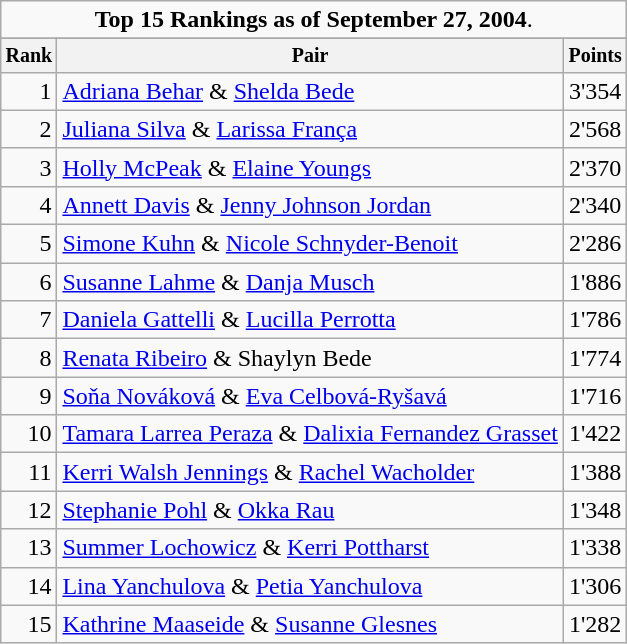<table class="wikitable">
<tr>
<td colspan=4 align="center"><strong>Top 15 Rankings as of September 27, 2004</strong>.</td>
</tr>
<tr>
</tr>
<tr style="font-size:10pt;font-weight:bold">
<th>Rank</th>
<th>Pair</th>
<th>Points</th>
</tr>
<tr>
<td align=right>1</td>
<td> <a href='#'>Adriana Behar</a> & <a href='#'>Shelda Bede</a></td>
<td align=center>3'354</td>
</tr>
<tr>
<td align=right>2</td>
<td> <a href='#'>Juliana Silva</a> & <a href='#'>Larissa França</a></td>
<td align=center>2'568</td>
</tr>
<tr>
<td align=right>3</td>
<td> <a href='#'>Holly McPeak</a> & <a href='#'>Elaine Youngs</a></td>
<td align=center>2'370</td>
</tr>
<tr>
<td align=right>4</td>
<td> <a href='#'>Annett Davis</a> & <a href='#'>Jenny Johnson Jordan</a></td>
<td align=center>2'340</td>
</tr>
<tr>
<td align=right>5</td>
<td> <a href='#'>Simone Kuhn</a> & <a href='#'>Nicole Schnyder-Benoit</a></td>
<td align=center>2'286</td>
</tr>
<tr>
<td align=right>6</td>
<td> <a href='#'>Susanne Lahme</a> & <a href='#'>Danja Musch</a></td>
<td align=center>1'886</td>
</tr>
<tr>
<td align=right>7</td>
<td> <a href='#'>Daniela Gattelli</a> & <a href='#'>Lucilla Perrotta</a></td>
<td align=center>1'786</td>
</tr>
<tr>
<td align=right>8</td>
<td> <a href='#'>Renata Ribeiro</a> & Shaylyn Bede</td>
<td align=center>1'774</td>
</tr>
<tr>
<td align=right>9</td>
<td> <a href='#'>Soňa Nováková</a> & <a href='#'>Eva Celbová-Ryšavá</a></td>
<td align=center>1'716</td>
</tr>
<tr>
<td align=right>10</td>
<td> <a href='#'>Tamara Larrea Peraza</a> & <a href='#'>Dalixia Fernandez Grasset</a></td>
<td align=center>1'422</td>
</tr>
<tr>
<td align=right>11</td>
<td> <a href='#'>Kerri Walsh Jennings</a> & <a href='#'>Rachel Wacholder</a></td>
<td align=center>1'388</td>
</tr>
<tr>
<td align=right>12</td>
<td> <a href='#'>Stephanie Pohl</a> & <a href='#'>Okka Rau</a></td>
<td align=center>1'348</td>
</tr>
<tr>
<td align=right>13</td>
<td> <a href='#'>Summer Lochowicz</a> & <a href='#'>Kerri Pottharst</a></td>
<td align=center>1'338</td>
</tr>
<tr>
<td align=right>14</td>
<td> <a href='#'>Lina Yanchulova</a> & <a href='#'>Petia Yanchulova</a></td>
<td align=center>1'306</td>
</tr>
<tr>
<td align=right>15</td>
<td> <a href='#'>Kathrine Maaseide</a> & <a href='#'>Susanne Glesnes</a></td>
<td align=center>1'282</td>
</tr>
</table>
